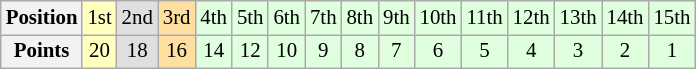<table class="wikitable" style="font-size:87%; text-align: center">
<tr>
<th>Position</th>
<td style="background:#FFFFBF;">1st</td>
<td style="background:#DFDFDF;">2nd</td>
<td style="background:#FFDF9F;">3rd</td>
<td style="background:#DFFFDF;">4th</td>
<td style="background:#DFFFDF;">5th</td>
<td style="background:#DFFFDF;">6th</td>
<td style="background:#DFFFDF;">7th</td>
<td style="background:#DFFFDF;">8th</td>
<td style="background:#DFFFDF;">9th</td>
<td style="background:#DFFFDF;">10th</td>
<td style="background:#DFFFDF;">11th</td>
<td style="background:#DFFFDF;">12th</td>
<td style="background:#DFFFDF;">13th</td>
<td style="background:#DFFFDF;">14th</td>
<td style="background:#DFFFDF;">15th</td>
</tr>
<tr>
<th>Points</th>
<td style="background:#FFFFBF;">20</td>
<td style="background:#DFDFDF;">18</td>
<td style="background:#FFDF9F;">16</td>
<td style="background:#DFFFDF;">14</td>
<td style="background:#DFFFDF;">12</td>
<td style="background:#DFFFDF;">10</td>
<td style="background:#DFFFDF;">9</td>
<td style="background:#DFFFDF;">8</td>
<td style="background:#DFFFDF;">7</td>
<td style="background:#DFFFDF;">6</td>
<td style="background:#DFFFDF;">5</td>
<td style="background:#DFFFDF;">4</td>
<td style="background:#DFFFDF;">3</td>
<td style="background:#DFFFDF;">2</td>
<td style="background:#DFFFDF;">1</td>
</tr>
</table>
